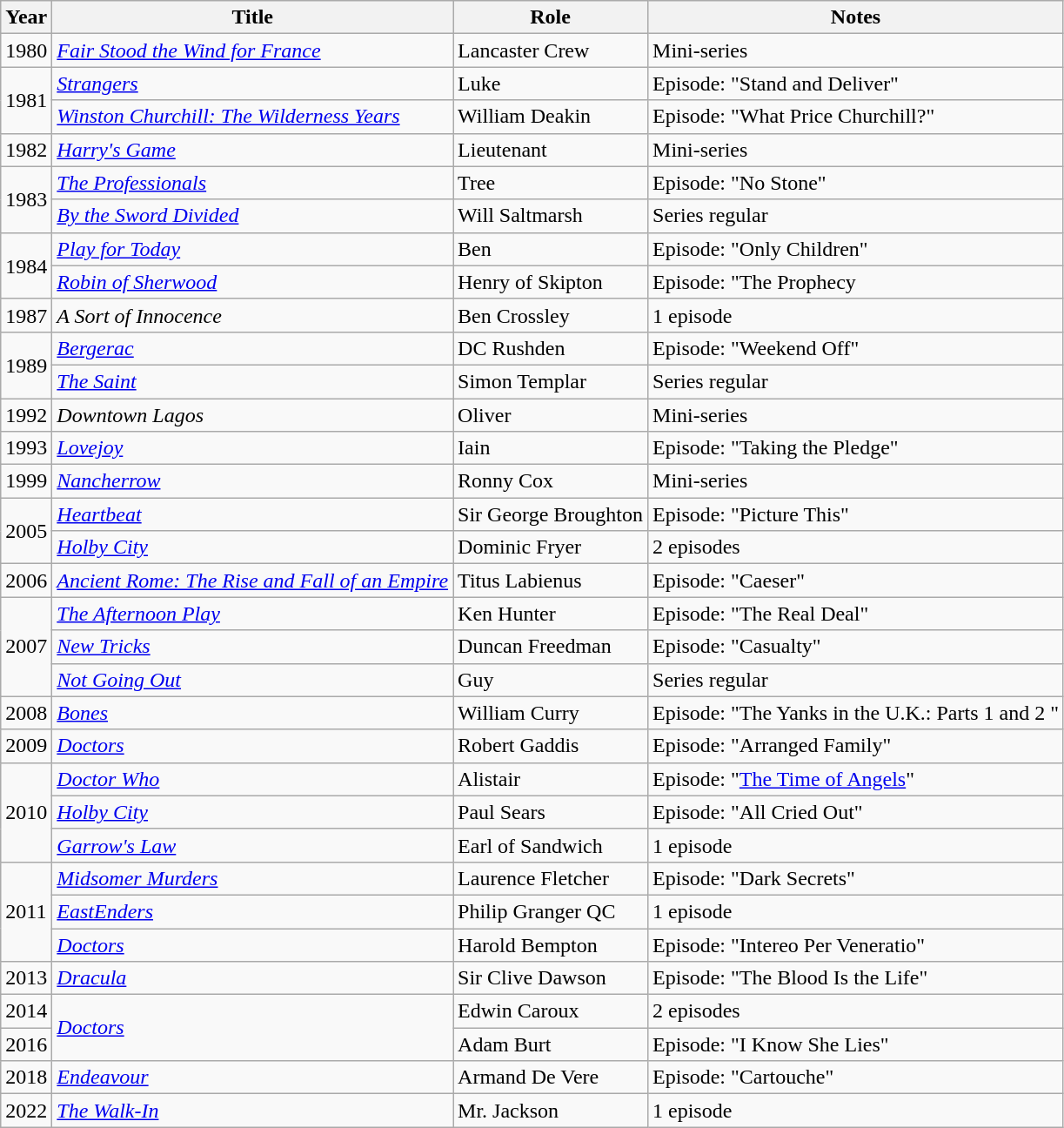<table class="wikitable sortable">
<tr>
<th>Year</th>
<th>Title</th>
<th>Role</th>
<th class="unsortable">Notes</th>
</tr>
<tr>
<td>1980</td>
<td><em><a href='#'>Fair Stood the Wind for France</a></em></td>
<td>Lancaster Crew</td>
<td>Mini-series</td>
</tr>
<tr>
<td rowspan="2">1981</td>
<td><em><a href='#'>Strangers</a></em></td>
<td>Luke</td>
<td>Episode: "Stand and Deliver"</td>
</tr>
<tr>
<td><em><a href='#'>Winston Churchill: The Wilderness Years</a></em></td>
<td>William Deakin</td>
<td>Episode: "What Price Churchill?"</td>
</tr>
<tr>
<td>1982</td>
<td><em><a href='#'>Harry's Game</a></em></td>
<td>Lieutenant</td>
<td>Mini-series</td>
</tr>
<tr>
<td rowspan="2">1983</td>
<td><em><a href='#'>The Professionals</a></em></td>
<td>Tree</td>
<td>Episode: "No Stone"</td>
</tr>
<tr>
<td><em><a href='#'>By the Sword Divided</a></em></td>
<td>Will Saltmarsh</td>
<td>Series regular</td>
</tr>
<tr>
<td rowspan="2">1984</td>
<td><em><a href='#'>Play for Today</a></em></td>
<td>Ben</td>
<td>Episode: "Only Children"</td>
</tr>
<tr>
<td><em><a href='#'>Robin of Sherwood</a></em></td>
<td>Henry of Skipton</td>
<td>Episode: "The Prophecy</td>
</tr>
<tr>
<td>1987</td>
<td><em>A Sort of Innocence</em></td>
<td>Ben Crossley</td>
<td>1 episode</td>
</tr>
<tr>
<td rowspan="2">1989</td>
<td><em><a href='#'>Bergerac</a></em></td>
<td>DC Rushden</td>
<td>Episode: "Weekend Off"</td>
</tr>
<tr>
<td><em><a href='#'>The Saint</a></em></td>
<td>Simon Templar</td>
<td>Series regular</td>
</tr>
<tr>
<td>1992</td>
<td><em>Downtown Lagos</em></td>
<td>Oliver</td>
<td>Mini-series</td>
</tr>
<tr>
<td>1993</td>
<td><em><a href='#'>Lovejoy</a></em></td>
<td>Iain</td>
<td>Episode: "Taking the Pledge"</td>
</tr>
<tr>
<td>1999</td>
<td><em><a href='#'>Nancherrow</a></em></td>
<td>Ronny Cox</td>
<td>Mini-series</td>
</tr>
<tr>
<td rowspan="2">2005</td>
<td><em><a href='#'>Heartbeat</a></em></td>
<td>Sir George Broughton</td>
<td>Episode: "Picture This"</td>
</tr>
<tr>
<td><em><a href='#'>Holby City</a></em></td>
<td>Dominic Fryer</td>
<td>2 episodes</td>
</tr>
<tr>
<td>2006</td>
<td><em><a href='#'>Ancient Rome: The Rise and Fall of an Empire</a></em></td>
<td>Titus Labienus</td>
<td>Episode: "Caeser"</td>
</tr>
<tr>
<td rowspan="3">2007</td>
<td><em><a href='#'>The Afternoon Play</a></em></td>
<td>Ken Hunter</td>
<td>Episode: "The Real Deal"</td>
</tr>
<tr>
<td><em><a href='#'>New Tricks</a></em></td>
<td>Duncan Freedman</td>
<td>Episode: "Casualty"</td>
</tr>
<tr>
<td><em><a href='#'>Not Going Out</a></em></td>
<td>Guy</td>
<td>Series regular</td>
</tr>
<tr>
<td>2008</td>
<td><em><a href='#'>Bones</a></em></td>
<td>William Curry</td>
<td>Episode: "The Yanks in the U.K.: Parts 1 and 2 "</td>
</tr>
<tr>
<td>2009</td>
<td><em><a href='#'>Doctors</a></em></td>
<td>Robert Gaddis</td>
<td>Episode: "Arranged Family"</td>
</tr>
<tr>
<td rowspan="3">2010</td>
<td><em><a href='#'>Doctor Who</a></em></td>
<td>Alistair</td>
<td>Episode: "<a href='#'>The Time of Angels</a>"</td>
</tr>
<tr>
<td><em><a href='#'>Holby City</a></em></td>
<td>Paul Sears</td>
<td>Episode: "All Cried Out"</td>
</tr>
<tr>
<td><em><a href='#'>Garrow's Law</a></em></td>
<td>Earl of Sandwich</td>
<td>1 episode</td>
</tr>
<tr>
<td rowspan="3">2011</td>
<td><em><a href='#'>Midsomer Murders</a></em></td>
<td>Laurence Fletcher</td>
<td>Episode: "Dark Secrets"</td>
</tr>
<tr>
<td><em><a href='#'>EastEnders</a></em></td>
<td>Philip Granger QC</td>
<td>1 episode</td>
</tr>
<tr>
<td><em><a href='#'>Doctors</a></em></td>
<td>Harold Bempton</td>
<td>Episode: "Intereo Per Veneratio"</td>
</tr>
<tr>
<td>2013</td>
<td><em><a href='#'>Dracula</a></em></td>
<td>Sir Clive Dawson</td>
<td>Episode: "The Blood Is the Life"</td>
</tr>
<tr>
<td>2014</td>
<td rowspan="2"><em><a href='#'>Doctors</a></em></td>
<td>Edwin Caroux</td>
<td>2 episodes</td>
</tr>
<tr>
<td>2016</td>
<td>Adam Burt</td>
<td>Episode: "I Know She Lies"</td>
</tr>
<tr>
<td>2018</td>
<td><em><a href='#'>Endeavour</a></em></td>
<td>Armand De Vere</td>
<td>Episode: "Cartouche"</td>
</tr>
<tr>
<td>2022</td>
<td><em><a href='#'>The Walk-In</a></em></td>
<td>Mr. Jackson</td>
<td>1 episode</td>
</tr>
</table>
